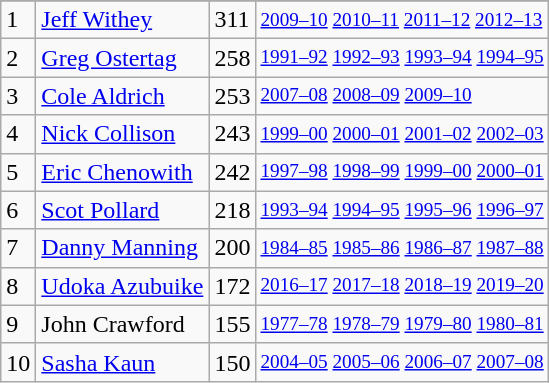<table class="wikitable">
<tr>
</tr>
<tr>
<td>1</td>
<td><a href='#'>Jeff Withey</a></td>
<td>311</td>
<td style="font-size:80%;"><a href='#'>2009–10</a> <a href='#'>2010–11</a> <a href='#'>2011–12</a> <a href='#'>2012–13</a></td>
</tr>
<tr>
<td>2</td>
<td><a href='#'>Greg Ostertag</a></td>
<td>258</td>
<td style="font-size:80%;"><a href='#'>1991–92</a> <a href='#'>1992–93</a> <a href='#'>1993–94</a> <a href='#'>1994–95</a></td>
</tr>
<tr>
<td>3</td>
<td><a href='#'>Cole Aldrich</a></td>
<td>253</td>
<td style="font-size:80%;"><a href='#'>2007–08</a> <a href='#'>2008–09</a> <a href='#'>2009–10</a></td>
</tr>
<tr>
<td>4</td>
<td><a href='#'>Nick Collison</a></td>
<td>243</td>
<td style="font-size:80%;"><a href='#'>1999–00</a> <a href='#'>2000–01</a> <a href='#'>2001–02</a> <a href='#'>2002–03</a></td>
</tr>
<tr>
<td>5</td>
<td><a href='#'>Eric Chenowith</a></td>
<td>242</td>
<td style="font-size:80%;"><a href='#'>1997–98</a> <a href='#'>1998–99</a> <a href='#'>1999–00</a> <a href='#'>2000–01</a></td>
</tr>
<tr>
<td>6</td>
<td><a href='#'>Scot Pollard</a></td>
<td>218</td>
<td style="font-size:80%;"><a href='#'>1993–94</a> <a href='#'>1994–95</a> <a href='#'>1995–96</a> <a href='#'>1996–97</a></td>
</tr>
<tr>
<td>7</td>
<td><a href='#'>Danny Manning</a></td>
<td>200</td>
<td style="font-size:80%;"><a href='#'>1984–85</a> <a href='#'>1985–86</a> <a href='#'>1986–87</a> <a href='#'>1987–88</a></td>
</tr>
<tr>
<td>8</td>
<td><a href='#'>Udoka Azubuike</a></td>
<td>172</td>
<td style="font-size:80%;"><a href='#'>2016–17</a> <a href='#'>2017–18</a> <a href='#'>2018–19</a> <a href='#'>2019–20</a></td>
</tr>
<tr>
<td>9</td>
<td>John Crawford</td>
<td>155</td>
<td style="font-size:80%;"><a href='#'>1977–78</a> <a href='#'>1978–79</a> <a href='#'>1979–80</a> <a href='#'>1980–81</a></td>
</tr>
<tr>
<td>10</td>
<td><a href='#'>Sasha Kaun</a></td>
<td>150</td>
<td style="font-size:80%;"><a href='#'>2004–05</a> <a href='#'>2005–06</a> <a href='#'>2006–07</a> <a href='#'>2007–08</a></td>
</tr>
</table>
